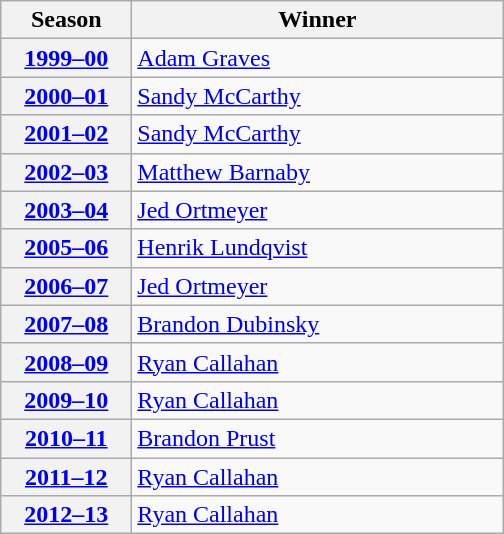<table class="wikitable">
<tr>
<th scope="col" style="width:5em">Season</th>
<th scope="col" style="width:15em">Winner</th>
</tr>
<tr>
<th scope="row"><a href='#'>1999–00</a></th>
<td><a href='#'>Adam Graves</a></td>
</tr>
<tr>
<th scope="row"><a href='#'>2000–01</a></th>
<td><a href='#'>Sandy McCarthy</a></td>
</tr>
<tr>
<th scope="row"><a href='#'>2001–02</a></th>
<td><a href='#'>Sandy McCarthy</a></td>
</tr>
<tr>
<th scope="row"><a href='#'>2002–03</a></th>
<td><a href='#'>Matthew Barnaby</a></td>
</tr>
<tr>
<th scope="row"><a href='#'>2003–04</a></th>
<td><a href='#'>Jed Ortmeyer</a></td>
</tr>
<tr>
<th scope="row"><a href='#'>2005–06</a></th>
<td><a href='#'>Henrik Lundqvist</a></td>
</tr>
<tr>
<th scope="row"><a href='#'>2006–07</a></th>
<td><a href='#'>Jed Ortmeyer</a></td>
</tr>
<tr>
<th scope="row"><a href='#'>2007–08</a></th>
<td><a href='#'>Brandon Dubinsky</a></td>
</tr>
<tr>
<th scope="row"><a href='#'>2008–09</a></th>
<td><a href='#'>Ryan Callahan</a></td>
</tr>
<tr>
<th scope="row"><a href='#'>2009–10</a></th>
<td><a href='#'>Ryan Callahan</a></td>
</tr>
<tr>
<th scope="row"><a href='#'>2010–11</a></th>
<td><a href='#'>Brandon Prust</a></td>
</tr>
<tr>
<th scope="row"><a href='#'>2011–12</a></th>
<td><a href='#'>Ryan Callahan</a></td>
</tr>
<tr>
<th scope="row"><a href='#'>2012–13</a></th>
<td><a href='#'>Ryan Callahan</a></td>
</tr>
</table>
